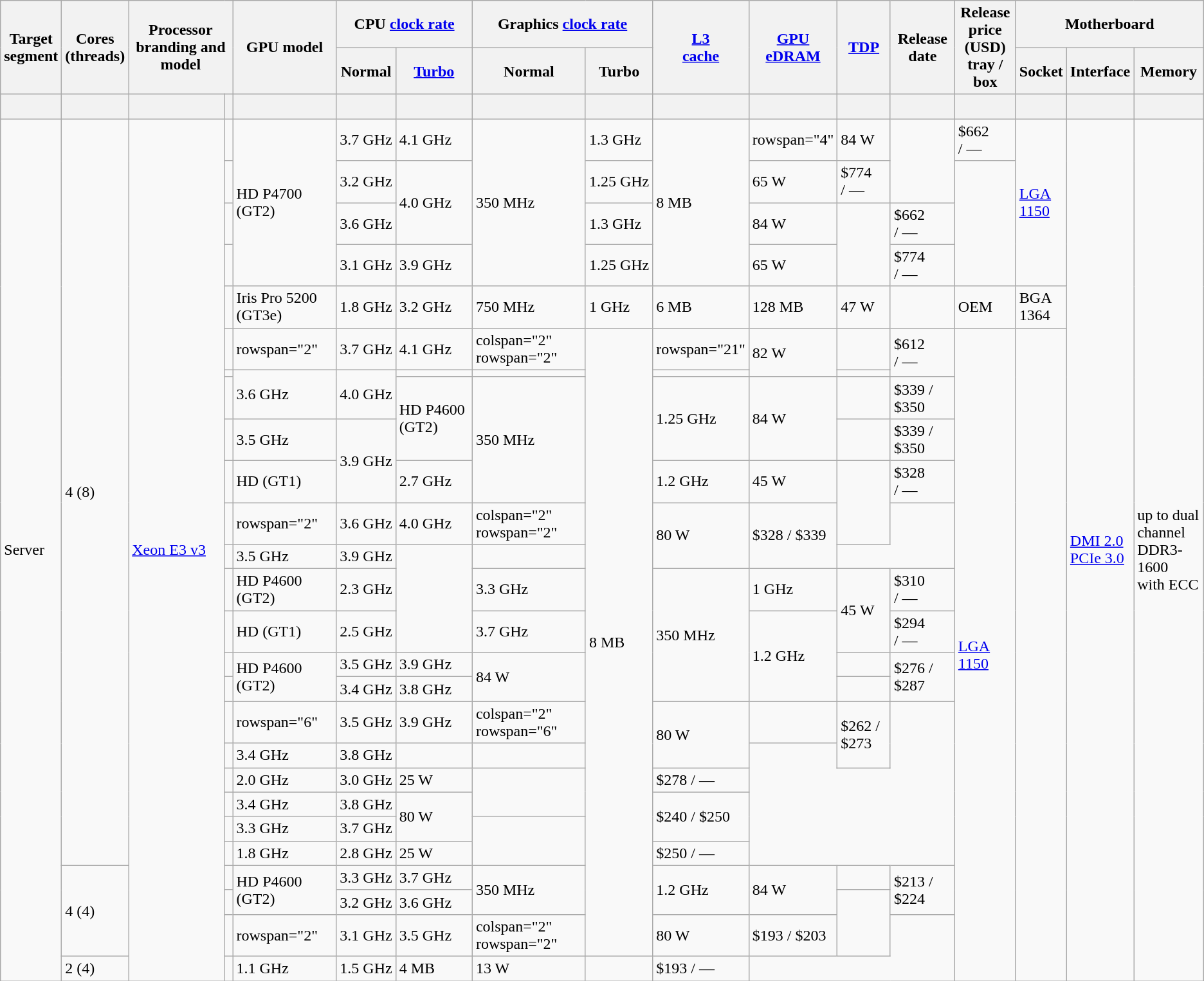<table class="wikitable sortable hover-highlight">
<tr>
<th rowspan="2">Target<br>segment</th>
<th rowspan="2">Cores<br>(threads)</th>
<th colspan="2" rowspan="2">Processor<br>branding and model</th>
<th rowspan="2">GPU model</th>
<th colspan="2">CPU <a href='#'>clock rate</a></th>
<th colspan="2">Graphics <a href='#'>clock rate</a></th>
<th rowspan="2" data-sort-type="number"><a href='#'>L3<br>cache</a></th>
<th rowspan="2"><a href='#'>GPU</a><br><a href='#'>eDRAM</a></th>
<th rowspan="2" data-sort-type="number"><a href='#'>TDP</a></th>
<th rowspan="2" class="unsortable">Release<br>date</th>
<th rowspan="2">Release<br>price<br>(USD)<br>tray / box</th>
<th colspan="3">Motherboard</th>
</tr>
<tr>
<th>Normal</th>
<th data-sort-type="number"><a href='#'>Turbo</a></th>
<th>Normal</th>
<th data-sort-type="number">Turbo</th>
<th>Socket</th>
<th>Interface</th>
<th>Memory</th>
</tr>
<tr>
<th style="background-position:center"><br></th>
<th style="background-position:center"></th>
<th style="background-position:center"></th>
<th style="background-position:center"></th>
<th style="background-position:center"></th>
<th style="background-position:center"></th>
<th style="background-position:center"></th>
<th style="background-position:center"></th>
<th style="background-position:center"></th>
<th style="background-position:center"></th>
<th style="background-position:center"></th>
<th style="background-position:center"></th>
<th style="background-position:center"></th>
<th style="background-position:center"></th>
<th style="background-position:center"></th>
<th style="background-position:center"></th>
<th style="background-position:center"></th>
</tr>
<tr>
<td rowspan="26">Server</td>
<td rowspan="22">4 (8)</td>
<td rowspan="26"><a href='#'>Xeon&nbsp;E3&nbsp;v3</a></td>
<td></td>
<td rowspan="4">HD P4700 (GT2)</td>
<td>3.7 GHz</td>
<td>4.1 GHz</td>
<td rowspan="4">350 MHz</td>
<td>1.3 GHz</td>
<td rowspan="4">8 MB</td>
<td>rowspan="4" </td>
<td>84 W</td>
<td rowspan="2"></td>
<td>$662 / —</td>
<td rowspan="4"><a href='#'>LGA<br>1150</a></td>
<td rowspan="26"><a href='#'>DMI 2.0</a><br><a href='#'>PCIe 3.0</a></td>
<td rowspan="26">up to dual<br>channel<br>DDR3-1600<br>with ECC</td>
</tr>
<tr>
<td></td>
<td>3.2 GHz</td>
<td rowspan="2">4.0 GHz</td>
<td>1.25 GHz</td>
<td>65 W</td>
<td>$774 / —</td>
</tr>
<tr>
<td></td>
<td>3.6 GHz</td>
<td>1.3 GHz</td>
<td>84 W</td>
<td rowspan="2"></td>
<td>$662 / —</td>
</tr>
<tr>
<td></td>
<td>3.1 GHz</td>
<td>3.9 GHz</td>
<td>1.25 GHz</td>
<td>65 W</td>
<td>$774 / —</td>
</tr>
<tr>
<td></td>
<td>Iris Pro 5200 (GT3e)</td>
<td>1.8 GHz</td>
<td>3.2 GHz</td>
<td>750 MHz</td>
<td>1 GHz</td>
<td>6 MB</td>
<td>128 MB</td>
<td>47 W</td>
<td></td>
<td>OEM</td>
<td>BGA<br>1364</td>
</tr>
<tr>
<td></td>
<td>rowspan="2" </td>
<td>3.7 GHz</td>
<td>4.1 GHz</td>
<td>colspan="2" rowspan="2" </td>
<td rowspan="20">8 MB</td>
<td>rowspan="21" </td>
<td rowspan="2">82 W</td>
<td></td>
<td rowspan="2">$612 / —</td>
<td rowspan="21"><a href='#'>LGA<br>1150</a></td>
</tr>
<tr>
<td></td>
<td rowspan="2">3.6 GHz</td>
<td rowspan="2">4.0 GHz</td>
<td></td>
</tr>
<tr>
<td></td>
<td rowspan="2">HD P4600 (GT2)</td>
<td rowspan="3">350 MHz</td>
<td rowspan="2">1.25 GHz</td>
<td rowspan="2">84 W</td>
<td></td>
<td>$339 / $350</td>
</tr>
<tr>
<td></td>
<td>3.5 GHz</td>
<td rowspan="2">3.9 GHz</td>
<td></td>
<td>$339 / $350</td>
</tr>
<tr>
<td></td>
<td>HD (GT1)</td>
<td>2.7 GHz</td>
<td>1.2 GHz</td>
<td>45 W</td>
<td rowspan="2"></td>
<td>$328 / —</td>
</tr>
<tr>
<td></td>
<td>rowspan="2" </td>
<td>3.6 GHz</td>
<td>4.0 GHz</td>
<td>colspan="2" rowspan="2" </td>
<td rowspan="2">80 W</td>
<td rowspan="2">$328 / $339</td>
</tr>
<tr>
<td></td>
<td>3.5 GHz</td>
<td>3.9 GHz</td>
<td rowspan="3"></td>
</tr>
<tr>
<td></td>
<td>HD P4600 (GT2)</td>
<td>2.3 GHz</td>
<td>3.3 GHz</td>
<td rowspan="4">350 MHz</td>
<td>1 GHz</td>
<td rowspan="2">45 W</td>
<td>$310 / —</td>
</tr>
<tr>
<td></td>
<td>HD (GT1)</td>
<td>2.5 GHz</td>
<td>3.7 GHz</td>
<td rowspan="3">1.2 GHz</td>
<td>$294 / —</td>
</tr>
<tr>
<td></td>
<td rowspan="2">HD P4600 (GT2)</td>
<td>3.5 GHz</td>
<td>3.9 GHz</td>
<td rowspan="2">84 W</td>
<td></td>
<td rowspan="2">$276 / $287</td>
</tr>
<tr>
<td></td>
<td>3.4 GHz</td>
<td>3.8 GHz</td>
<td></td>
</tr>
<tr>
<td></td>
<td>rowspan="6" </td>
<td>3.5 GHz</td>
<td>3.9 GHz</td>
<td>colspan="2" rowspan="6" </td>
<td rowspan="2">80 W</td>
<td></td>
<td rowspan="2">$262 / $273</td>
</tr>
<tr>
<td></td>
<td>3.4 GHz</td>
<td>3.8 GHz</td>
<td></td>
</tr>
<tr>
<td></td>
<td>2.0 GHz</td>
<td>3.0 GHz</td>
<td>25 W</td>
<td rowspan="2"></td>
<td>$278 / —</td>
</tr>
<tr>
<td></td>
<td>3.4 GHz</td>
<td>3.8 GHz</td>
<td rowspan="2">80 W</td>
<td rowspan="2">$240 / $250</td>
</tr>
<tr>
<td></td>
<td>3.3 GHz</td>
<td>3.7 GHz</td>
<td rowspan="2"></td>
</tr>
<tr>
<td></td>
<td>1.8 GHz</td>
<td>2.8 GHz</td>
<td>25 W</td>
<td>$250 / —</td>
</tr>
<tr>
<td rowspan="3">4 (4)</td>
<td></td>
<td rowspan="2">HD P4600 (GT2)</td>
<td>3.3 GHz</td>
<td>3.7 GHz</td>
<td rowspan="2">350 MHz</td>
<td rowspan="2">1.2 GHz</td>
<td rowspan="2">84 W</td>
<td></td>
<td rowspan="2">$213 / $224</td>
</tr>
<tr>
<td></td>
<td>3.2 GHz</td>
<td>3.6 GHz</td>
<td rowspan="2"></td>
</tr>
<tr>
<td></td>
<td>rowspan="2" </td>
<td>3.1 GHz</td>
<td>3.5 GHz</td>
<td>colspan="2" rowspan="2" </td>
<td>80 W</td>
<td>$193 / $203</td>
</tr>
<tr>
<td>2 (4)</td>
<td></td>
<td>1.1 GHz</td>
<td>1.5 GHz</td>
<td>4 MB</td>
<td>13 W</td>
<td></td>
<td>$193 / —</td>
</tr>
</table>
